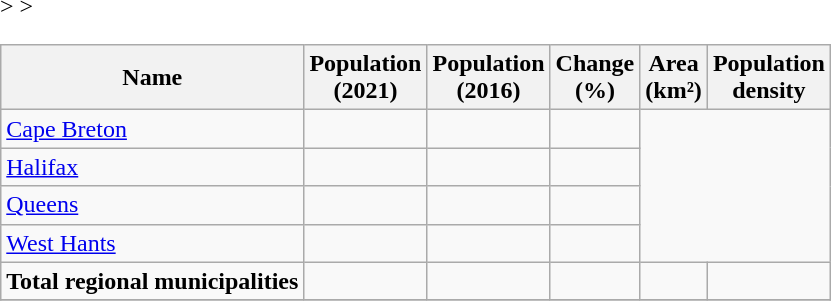<table class="wikitable sortable"<onlyinclude>>
<tr>
<th>Name</th>
<th>Population<br>(2021)</th>
<th>Population<br>(2016)</th>
<th>Change<br>(%)</th>
<th>Area<br>(km²)</th>
<th>Population<br>density</th>
</tr>
<tr>
<td><a href='#'>Cape Breton</a></td>
<td></td>
<td align=center></td>
<td align=center></td>
</tr>
<tr>
<td><a href='#'>Halifax</a></td>
<td></td>
<td align=center></td>
<td align=center></td>
</tr>
<tr>
<td><a href='#'>Queens</a></td>
<td></td>
<td align=center></td>
<td align=center></td>
</tr>
<tr>
<td><a href='#'>West Hants</a></td>
<td></td>
<td align=center></td>
<td align=center></td>
</tr>
<tr class="sortbottom" align="center">
<td align="center"><strong>Total regional municipalities</strong></td>
<td align="center"><strong></strong></td>
<td align="center"><strong></strong></td>
<td align="center"><strong></strong></td>
<td align="center"><strong></strong></td>
<td align="center"><strong></strong></td>
</tr>
<tr </onlyinclude>>
</tr>
</table>
